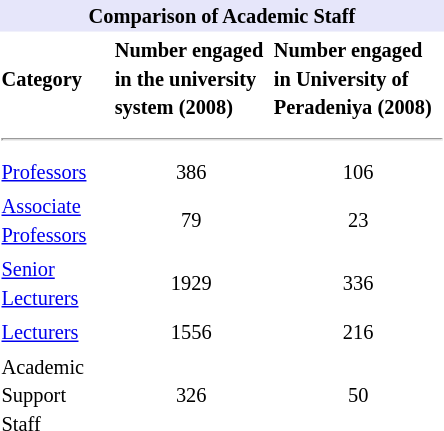<table class="toccolours" style="float:right; margin-left:1em; font-size:85%; line-height:1.4em; width:300px;">
<tr>
<th colspan="3" style="text-align: center; background:lavender"><strong>Comparison of Academic Staff</strong></th>
</tr>
<tr>
<td><strong>Category</strong></td>
<td><strong>Number engaged in the university system (2008)</strong></td>
<td><strong>Number engaged in University of Peradeniya (2008)</strong></td>
</tr>
<tr>
<td colspan="3"><hr></td>
</tr>
<tr>
<td><a href='#'>Professors</a></td>
<td style="text-align:center">386</td>
<td style="text-align:center">106</td>
</tr>
<tr>
<td><a href='#'>Associate Professors</a></td>
<td style="text-align:center">79</td>
<td style="text-align:center">23</td>
</tr>
<tr>
<td><a href='#'>Senior Lecturers</a></td>
<td style="text-align:center">1929</td>
<td style="text-align:center">336</td>
</tr>
<tr>
<td><a href='#'>Lecturers</a></td>
<td style="text-align:center">1556</td>
<td style="text-align:center">216</td>
</tr>
<tr>
<td>Academic Support Staff</td>
<td style="text-align:center">326</td>
<td style="text-align:center">50</td>
</tr>
</table>
